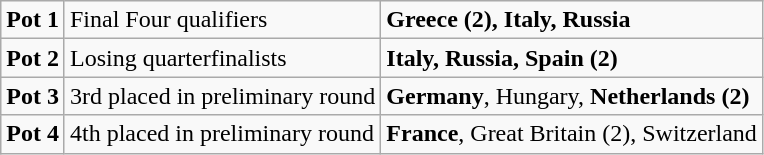<table class="wikitable">
<tr>
<td><strong>Pot 1</strong></td>
<td>Final Four qualifiers</td>
<td><strong>Greece (2), Italy, Russia</strong></td>
</tr>
<tr>
<td><strong>Pot 2</strong></td>
<td>Losing quarterfinalists</td>
<td><strong>Italy, Russia, Spain (2)</strong></td>
</tr>
<tr>
<td><strong>Pot 3</strong></td>
<td>3rd placed in preliminary round</td>
<td><strong>Germany</strong>, Hungary, <strong>Netherlands (2)</strong></td>
</tr>
<tr>
<td><strong>Pot 4</strong></td>
<td>4th placed in preliminary round</td>
<td><strong>France</strong>, Great Britain (2), Switzerland</td>
</tr>
</table>
